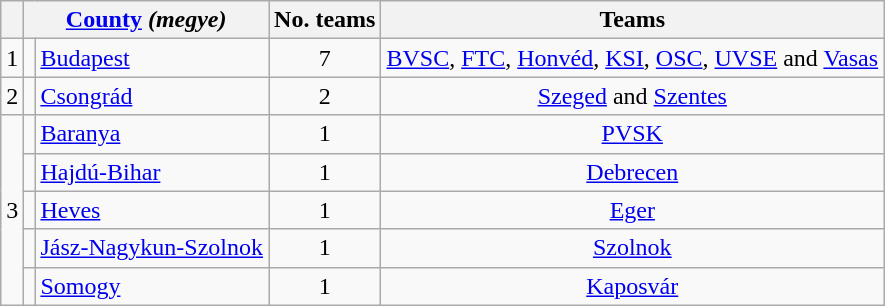<table class="wikitable">
<tr>
<th></th>
<th colspan=2><a href='#'>County</a> <em>(megye)</em></th>
<th>No. teams</th>
<th>Teams</th>
</tr>
<tr>
<td rowspan=1>1</td>
<td align=center></td>
<td><a href='#'>Budapest</a></td>
<td align=center>7</td>
<td align=center><a href='#'>BVSC</a>, <a href='#'>FTC</a>, <a href='#'>Honvéd</a>, <a href='#'>KSI</a>, <a href='#'>OSC</a>, <a href='#'>UVSE</a> and <a href='#'>Vasas</a></td>
</tr>
<tr>
<td rowspan=1>2</td>
<td align=center></td>
<td><a href='#'>Csongrád</a></td>
<td align=center>2</td>
<td align=center><a href='#'>Szeged</a> and <a href='#'>Szentes</a></td>
</tr>
<tr>
<td rowspan=5>3</td>
<td align=center></td>
<td><a href='#'>Baranya</a></td>
<td align=center>1</td>
<td align=center><a href='#'>PVSK</a></td>
</tr>
<tr>
<td align=center></td>
<td><a href='#'>Hajdú-Bihar</a></td>
<td align=center>1</td>
<td align=center><a href='#'>Debrecen</a></td>
</tr>
<tr>
<td align=center></td>
<td><a href='#'>Heves</a></td>
<td align=center>1</td>
<td align=center><a href='#'>Eger</a></td>
</tr>
<tr>
<td align=center></td>
<td><a href='#'>Jász-Nagykun-Szolnok</a></td>
<td align=center>1</td>
<td align=center><a href='#'>Szolnok</a></td>
</tr>
<tr>
<td align=center></td>
<td><a href='#'>Somogy</a></td>
<td align=center>1</td>
<td align=center><a href='#'>Kaposvár</a></td>
</tr>
</table>
